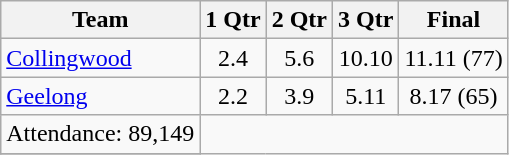<table class="wikitable">
<tr>
<th>Team</th>
<th>1 Qtr</th>
<th>2 Qtr</th>
<th>3 Qtr</th>
<th>Final</th>
</tr>
<tr>
<td><a href='#'>Collingwood</a></td>
<td align=center>2.4</td>
<td align=center>5.6</td>
<td align=center>10.10</td>
<td align=center>11.11 (77)</td>
</tr>
<tr>
<td><a href='#'>Geelong</a></td>
<td align=center>2.2</td>
<td align=center>3.9</td>
<td align=center>5.11</td>
<td align=center>8.17 (65)</td>
</tr>
<tr>
<td align=center>Attendance: 89,149</td>
</tr>
<tr>
</tr>
</table>
